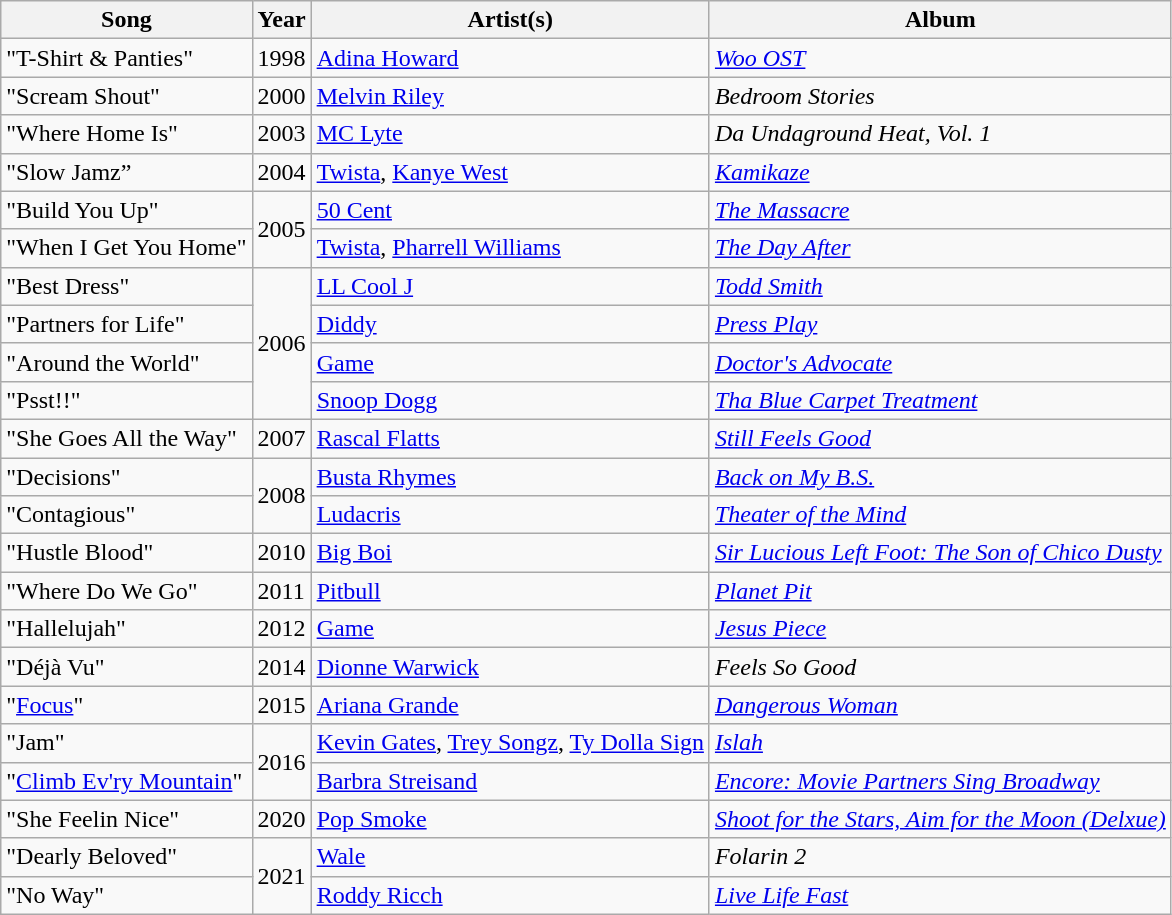<table class="wikitable">
<tr>
<th>Song</th>
<th>Year</th>
<th>Artist(s)</th>
<th>Album</th>
</tr>
<tr>
<td>"T-Shirt & Panties"</td>
<td>1998</td>
<td><a href='#'>Adina Howard</a></td>
<td><em><a href='#'>Woo OST</a></em></td>
</tr>
<tr>
<td>"Scream Shout"</td>
<td>2000</td>
<td><a href='#'>Melvin Riley</a></td>
<td><em>Bedroom Stories</em></td>
</tr>
<tr>
<td>"Where Home Is"</td>
<td>2003</td>
<td><a href='#'>MC Lyte</a></td>
<td><em>Da Undaground Heat, Vol. 1</em></td>
</tr>
<tr>
<td>"Slow Jamz”</td>
<td>2004</td>
<td><a href='#'>Twista</a>, <a href='#'>Kanye West</a></td>
<td><em><a href='#'>Kamikaze</a></em></td>
</tr>
<tr>
<td>"Build You Up"</td>
<td rowspan="2">2005</td>
<td><a href='#'>50 Cent</a></td>
<td><em><a href='#'>The Massacre</a></em></td>
</tr>
<tr>
<td>"When I Get You Home"</td>
<td><a href='#'>Twista</a>, <a href='#'>Pharrell Williams</a></td>
<td><em><a href='#'>The Day After</a></em></td>
</tr>
<tr>
<td>"Best Dress"</td>
<td rowspan="4">2006</td>
<td><a href='#'>LL Cool J</a></td>
<td><em><a href='#'>Todd Smith</a></em></td>
</tr>
<tr>
<td>"Partners for Life"</td>
<td><a href='#'>Diddy</a></td>
<td><em><a href='#'>Press Play</a></em></td>
</tr>
<tr>
<td>"Around the World"</td>
<td><a href='#'>Game</a></td>
<td><em><a href='#'>Doctor's Advocate</a></em></td>
</tr>
<tr>
<td>"Psst!!"</td>
<td><a href='#'>Snoop Dogg</a></td>
<td><em><a href='#'>Tha Blue Carpet Treatment</a></em></td>
</tr>
<tr>
<td>"She Goes All the Way"</td>
<td>2007</td>
<td><a href='#'>Rascal Flatts</a></td>
<td><em><a href='#'>Still Feels Good</a></em></td>
</tr>
<tr>
<td>"Decisions"</td>
<td rowspan="2">2008</td>
<td><a href='#'>Busta Rhymes</a></td>
<td><em><a href='#'>Back on My B.S.</a></em></td>
</tr>
<tr>
<td>"Contagious"</td>
<td><a href='#'>Ludacris</a></td>
<td><em><a href='#'>Theater of the Mind</a></em></td>
</tr>
<tr>
<td>"Hustle Blood"</td>
<td>2010</td>
<td><a href='#'>Big Boi</a></td>
<td><em><a href='#'>Sir Lucious Left Foot: The Son of Chico Dusty</a></em></td>
</tr>
<tr>
<td>"Where Do We Go"</td>
<td>2011</td>
<td><a href='#'>Pitbull</a></td>
<td><em><a href='#'>Planet Pit</a></em></td>
</tr>
<tr>
<td>"Hallelujah"</td>
<td>2012</td>
<td><a href='#'>Game</a></td>
<td><em><a href='#'>Jesus Piece</a></em></td>
</tr>
<tr>
<td>"Déjà Vu"</td>
<td>2014</td>
<td><a href='#'>Dionne Warwick</a></td>
<td><em>Feels So Good</em></td>
</tr>
<tr>
<td>"<a href='#'>Focus</a>"</td>
<td>2015</td>
<td><a href='#'>Ariana Grande</a></td>
<td><em><a href='#'>Dangerous Woman</a></em></td>
</tr>
<tr>
<td>"Jam"</td>
<td rowspan="2">2016</td>
<td><a href='#'>Kevin Gates</a>, <a href='#'>Trey Songz</a>, <a href='#'>Ty Dolla Sign</a></td>
<td><em><a href='#'>Islah</a></em></td>
</tr>
<tr>
<td>"<a href='#'>Climb Ev'ry Mountain</a>"</td>
<td><a href='#'>Barbra Streisand</a></td>
<td><em><a href='#'>Encore: Movie Partners Sing Broadway</a></em></td>
</tr>
<tr>
<td>"She Feelin Nice"</td>
<td>2020</td>
<td><a href='#'>Pop Smoke</a></td>
<td><em><a href='#'>Shoot for the Stars, Aim for the Moon (Delxue)</a></em></td>
</tr>
<tr>
<td>"Dearly Beloved"</td>
<td rowspan="2">2021</td>
<td><a href='#'>Wale</a></td>
<td><em>Folarin 2</em></td>
</tr>
<tr>
<td>"No Way"</td>
<td><a href='#'>Roddy Ricch</a></td>
<td><em><a href='#'>Live Life Fast</a></em></td>
</tr>
</table>
